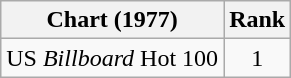<table class="wikitable">
<tr>
<th align="left">Chart (1977)</th>
<th style="text-align:center;">Rank</th>
</tr>
<tr>
<td>US <em>Billboard</em> Hot 100</td>
<td style="text-align:center;">1</td>
</tr>
</table>
